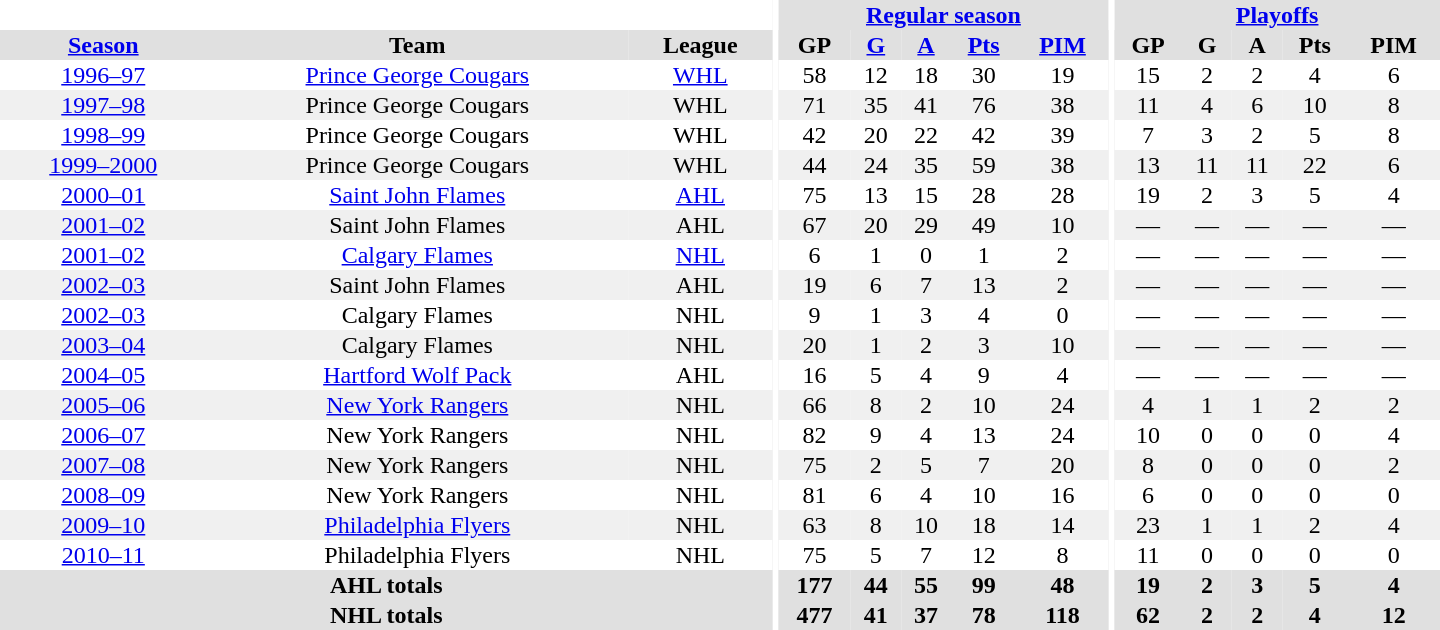<table border="0" cellpadding="1" cellspacing="0" style="text-align:center; width:60em">
<tr bgcolor="#e0e0e0">
<th colspan="3" bgcolor="#ffffff"></th>
<th rowspan="99" bgcolor="#ffffff"></th>
<th colspan="5"><a href='#'>Regular season</a></th>
<th rowspan="99" bgcolor="#ffffff"></th>
<th colspan="5"><a href='#'>Playoffs</a></th>
</tr>
<tr bgcolor="#e0e0e0">
<th><a href='#'>Season</a></th>
<th>Team</th>
<th>League</th>
<th>GP</th>
<th><a href='#'>G</a></th>
<th><a href='#'>A</a></th>
<th><a href='#'>Pts</a></th>
<th><a href='#'>PIM</a></th>
<th>GP</th>
<th>G</th>
<th>A</th>
<th>Pts</th>
<th>PIM</th>
</tr>
<tr>
<td><a href='#'>1996–97</a></td>
<td><a href='#'>Prince George Cougars</a></td>
<td><a href='#'>WHL</a></td>
<td>58</td>
<td>12</td>
<td>18</td>
<td>30</td>
<td>19</td>
<td>15</td>
<td>2</td>
<td>2</td>
<td>4</td>
<td>6</td>
</tr>
<tr bgcolor="#f0f0f0">
<td><a href='#'>1997–98</a></td>
<td>Prince George Cougars</td>
<td>WHL</td>
<td>71</td>
<td>35</td>
<td>41</td>
<td>76</td>
<td>38</td>
<td>11</td>
<td>4</td>
<td>6</td>
<td>10</td>
<td>8</td>
</tr>
<tr>
<td><a href='#'>1998–99</a></td>
<td>Prince George Cougars</td>
<td>WHL</td>
<td>42</td>
<td>20</td>
<td>22</td>
<td>42</td>
<td>39</td>
<td>7</td>
<td>3</td>
<td>2</td>
<td>5</td>
<td>8</td>
</tr>
<tr bgcolor="#f0f0f0">
<td><a href='#'>1999–2000</a></td>
<td>Prince George Cougars</td>
<td>WHL</td>
<td>44</td>
<td>24</td>
<td>35</td>
<td>59</td>
<td>38</td>
<td>13</td>
<td>11</td>
<td>11</td>
<td>22</td>
<td>6</td>
</tr>
<tr>
<td><a href='#'>2000–01</a></td>
<td><a href='#'>Saint John Flames</a></td>
<td><a href='#'>AHL</a></td>
<td>75</td>
<td>13</td>
<td>15</td>
<td>28</td>
<td>28</td>
<td>19</td>
<td>2</td>
<td>3</td>
<td>5</td>
<td>4</td>
</tr>
<tr bgcolor="#f0f0f0">
<td><a href='#'>2001–02</a></td>
<td>Saint John Flames</td>
<td>AHL</td>
<td>67</td>
<td>20</td>
<td>29</td>
<td>49</td>
<td>10</td>
<td>—</td>
<td>—</td>
<td>—</td>
<td>—</td>
<td>—</td>
</tr>
<tr>
<td><a href='#'>2001–02</a></td>
<td><a href='#'>Calgary Flames</a></td>
<td><a href='#'>NHL</a></td>
<td>6</td>
<td>1</td>
<td>0</td>
<td>1</td>
<td>2</td>
<td>—</td>
<td>—</td>
<td>—</td>
<td>—</td>
<td>—</td>
</tr>
<tr bgcolor="#f0f0f0">
<td><a href='#'>2002–03</a></td>
<td>Saint John Flames</td>
<td>AHL</td>
<td>19</td>
<td>6</td>
<td>7</td>
<td>13</td>
<td>2</td>
<td>—</td>
<td>—</td>
<td>—</td>
<td>—</td>
<td>—</td>
</tr>
<tr>
<td><a href='#'>2002–03</a></td>
<td>Calgary Flames</td>
<td>NHL</td>
<td>9</td>
<td>1</td>
<td>3</td>
<td>4</td>
<td>0</td>
<td>—</td>
<td>—</td>
<td>—</td>
<td>—</td>
<td>—</td>
</tr>
<tr bgcolor="#f0f0f0">
<td><a href='#'>2003–04</a></td>
<td>Calgary Flames</td>
<td>NHL</td>
<td>20</td>
<td>1</td>
<td>2</td>
<td>3</td>
<td>10</td>
<td>—</td>
<td>—</td>
<td>—</td>
<td>—</td>
<td>—</td>
</tr>
<tr>
<td><a href='#'>2004–05</a></td>
<td><a href='#'>Hartford Wolf Pack</a></td>
<td>AHL</td>
<td>16</td>
<td>5</td>
<td>4</td>
<td>9</td>
<td>4</td>
<td>—</td>
<td>—</td>
<td>—</td>
<td>—</td>
<td>—</td>
</tr>
<tr bgcolor="#f0f0f0">
<td><a href='#'>2005–06</a></td>
<td><a href='#'>New York Rangers</a></td>
<td>NHL</td>
<td>66</td>
<td>8</td>
<td>2</td>
<td>10</td>
<td>24</td>
<td>4</td>
<td>1</td>
<td>1</td>
<td>2</td>
<td>2</td>
</tr>
<tr>
<td><a href='#'>2006–07</a></td>
<td>New York Rangers</td>
<td>NHL</td>
<td>82</td>
<td>9</td>
<td>4</td>
<td>13</td>
<td>24</td>
<td>10</td>
<td>0</td>
<td>0</td>
<td>0</td>
<td>4</td>
</tr>
<tr bgcolor="#f0f0f0">
<td><a href='#'>2007–08</a></td>
<td>New York Rangers</td>
<td>NHL</td>
<td>75</td>
<td>2</td>
<td>5</td>
<td>7</td>
<td>20</td>
<td>8</td>
<td>0</td>
<td>0</td>
<td>0</td>
<td>2</td>
</tr>
<tr>
<td><a href='#'>2008–09</a></td>
<td>New York Rangers</td>
<td>NHL</td>
<td>81</td>
<td>6</td>
<td>4</td>
<td>10</td>
<td>16</td>
<td>6</td>
<td>0</td>
<td>0</td>
<td>0</td>
<td>0</td>
</tr>
<tr bgcolor="#f0f0f0">
<td><a href='#'>2009–10</a></td>
<td><a href='#'>Philadelphia Flyers</a></td>
<td>NHL</td>
<td>63</td>
<td>8</td>
<td>10</td>
<td>18</td>
<td>14</td>
<td>23</td>
<td>1</td>
<td>1</td>
<td>2</td>
<td>4</td>
</tr>
<tr>
<td><a href='#'>2010–11</a></td>
<td>Philadelphia Flyers</td>
<td>NHL</td>
<td>75</td>
<td>5</td>
<td>7</td>
<td>12</td>
<td>8</td>
<td>11</td>
<td>0</td>
<td>0</td>
<td>0</td>
<td>0</td>
</tr>
<tr bgcolor="#e0e0e0">
<th colspan="3">AHL totals</th>
<th>177</th>
<th>44</th>
<th>55</th>
<th>99</th>
<th>48</th>
<th>19</th>
<th>2</th>
<th>3</th>
<th>5</th>
<th>4</th>
</tr>
<tr bgcolor="#e0e0e0">
<th colspan="3">NHL totals</th>
<th>477</th>
<th>41</th>
<th>37</th>
<th>78</th>
<th>118</th>
<th>62</th>
<th>2</th>
<th>2</th>
<th>4</th>
<th>12</th>
</tr>
</table>
